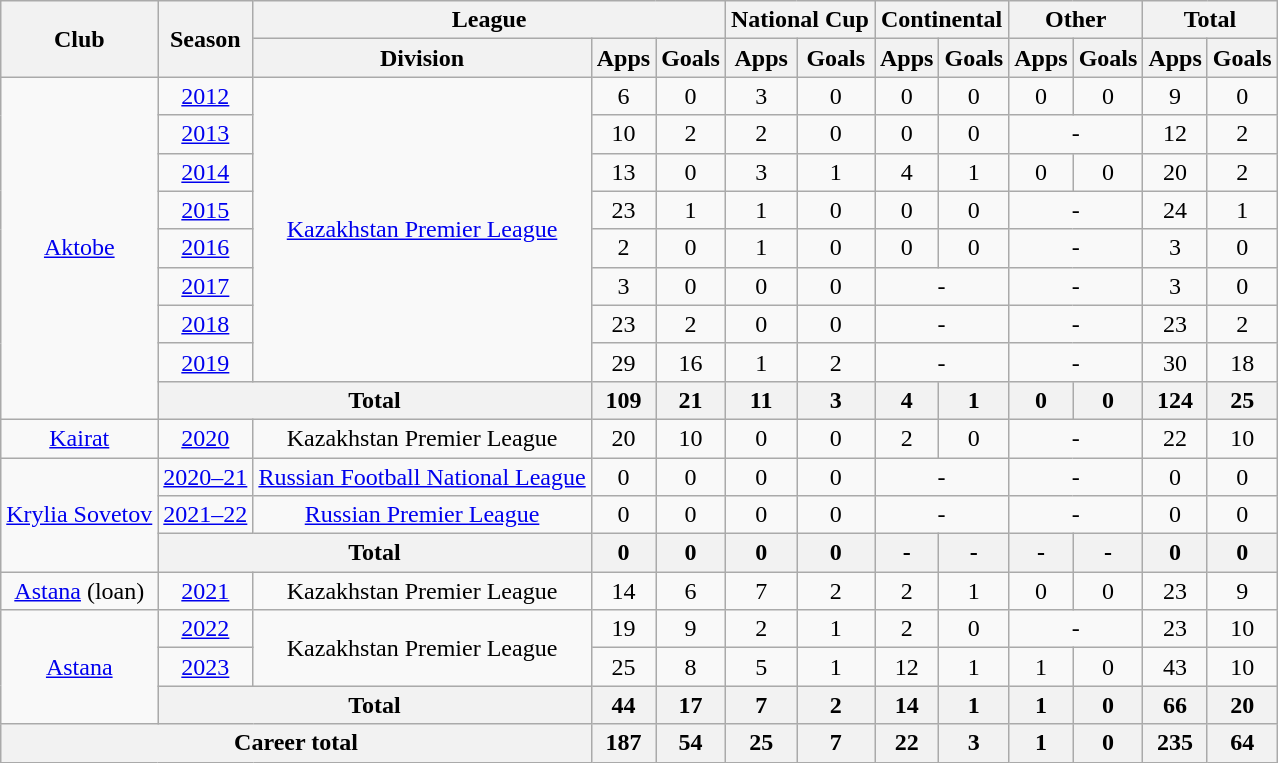<table class="wikitable" style="text-align: center">
<tr>
<th rowspan="2">Club</th>
<th rowspan="2">Season</th>
<th colspan="3">League</th>
<th colspan="2">National Cup</th>
<th colspan="2">Continental</th>
<th colspan="2">Other</th>
<th colspan="2">Total</th>
</tr>
<tr>
<th>Division</th>
<th>Apps</th>
<th>Goals</th>
<th>Apps</th>
<th>Goals</th>
<th>Apps</th>
<th>Goals</th>
<th>Apps</th>
<th>Goals</th>
<th>Apps</th>
<th>Goals</th>
</tr>
<tr>
<td rowspan="9"><a href='#'>Aktobe</a></td>
<td><a href='#'>2012</a></td>
<td rowspan="8"><a href='#'>Kazakhstan Premier League</a></td>
<td>6</td>
<td>0</td>
<td>3</td>
<td>0</td>
<td>0</td>
<td>0</td>
<td>0</td>
<td>0</td>
<td>9</td>
<td>0</td>
</tr>
<tr>
<td><a href='#'>2013</a></td>
<td>10</td>
<td>2</td>
<td>2</td>
<td>0</td>
<td>0</td>
<td>0</td>
<td colspan="2">-</td>
<td>12</td>
<td>2</td>
</tr>
<tr>
<td><a href='#'>2014</a></td>
<td>13</td>
<td>0</td>
<td>3</td>
<td>1</td>
<td>4</td>
<td>1</td>
<td>0</td>
<td>0</td>
<td>20</td>
<td>2</td>
</tr>
<tr>
<td><a href='#'>2015</a></td>
<td>23</td>
<td>1</td>
<td>1</td>
<td>0</td>
<td>0</td>
<td>0</td>
<td colspan="2">-</td>
<td>24</td>
<td>1</td>
</tr>
<tr>
<td><a href='#'>2016</a></td>
<td>2</td>
<td>0</td>
<td>1</td>
<td>0</td>
<td>0</td>
<td>0</td>
<td colspan="2">-</td>
<td>3</td>
<td>0</td>
</tr>
<tr>
<td><a href='#'>2017</a></td>
<td>3</td>
<td>0</td>
<td>0</td>
<td>0</td>
<td colspan="2">-</td>
<td colspan="2">-</td>
<td>3</td>
<td>0</td>
</tr>
<tr>
<td><a href='#'>2018</a></td>
<td>23</td>
<td>2</td>
<td>0</td>
<td>0</td>
<td colspan="2">-</td>
<td colspan="2">-</td>
<td>23</td>
<td>2</td>
</tr>
<tr>
<td><a href='#'>2019</a></td>
<td>29</td>
<td>16</td>
<td>1</td>
<td>2</td>
<td colspan="2">-</td>
<td colspan="2">-</td>
<td>30</td>
<td>18</td>
</tr>
<tr>
<th colspan="2">Total</th>
<th>109</th>
<th>21</th>
<th>11</th>
<th>3</th>
<th>4</th>
<th>1</th>
<th>0</th>
<th>0</th>
<th>124</th>
<th>25</th>
</tr>
<tr>
<td><a href='#'>Kairat</a></td>
<td><a href='#'>2020</a></td>
<td>Kazakhstan Premier League</td>
<td>20</td>
<td>10</td>
<td>0</td>
<td>0</td>
<td>2</td>
<td>0</td>
<td colspan="2">-</td>
<td>22</td>
<td>10</td>
</tr>
<tr>
<td rowspan="3"><a href='#'>Krylia Sovetov</a></td>
<td><a href='#'>2020–21</a></td>
<td><a href='#'>Russian Football National League</a></td>
<td>0</td>
<td>0</td>
<td>0</td>
<td>0</td>
<td colspan="2">-</td>
<td colspan="2">-</td>
<td>0</td>
<td>0</td>
</tr>
<tr>
<td><a href='#'>2021–22</a></td>
<td><a href='#'>Russian Premier League</a></td>
<td>0</td>
<td>0</td>
<td>0</td>
<td>0</td>
<td colspan="2">-</td>
<td colspan="2">-</td>
<td>0</td>
<td>0</td>
</tr>
<tr>
<th colspan="2">Total</th>
<th>0</th>
<th>0</th>
<th>0</th>
<th>0</th>
<th>-</th>
<th>-</th>
<th>-</th>
<th>-</th>
<th>0</th>
<th>0</th>
</tr>
<tr>
<td><a href='#'>Astana</a> (loan)</td>
<td><a href='#'>2021</a></td>
<td>Kazakhstan Premier League</td>
<td>14</td>
<td>6</td>
<td>7</td>
<td>2</td>
<td>2</td>
<td>1</td>
<td>0</td>
<td>0</td>
<td>23</td>
<td>9</td>
</tr>
<tr>
<td rowspan="3"><a href='#'>Astana</a></td>
<td><a href='#'>2022</a></td>
<td rowspan="2">Kazakhstan Premier League</td>
<td>19</td>
<td>9</td>
<td>2</td>
<td>1</td>
<td>2</td>
<td>0</td>
<td colspan="2">-</td>
<td>23</td>
<td>10</td>
</tr>
<tr>
<td><a href='#'>2023</a></td>
<td>25</td>
<td>8</td>
<td>5</td>
<td>1</td>
<td>12</td>
<td>1</td>
<td>1</td>
<td>0</td>
<td>43</td>
<td>10</td>
</tr>
<tr>
<th colspan="2">Total</th>
<th>44</th>
<th>17</th>
<th>7</th>
<th>2</th>
<th>14</th>
<th>1</th>
<th>1</th>
<th>0</th>
<th>66</th>
<th>20</th>
</tr>
<tr>
<th colspan="3">Career total</th>
<th>187</th>
<th>54</th>
<th>25</th>
<th>7</th>
<th>22</th>
<th>3</th>
<th>1</th>
<th>0</th>
<th>235</th>
<th>64</th>
</tr>
</table>
